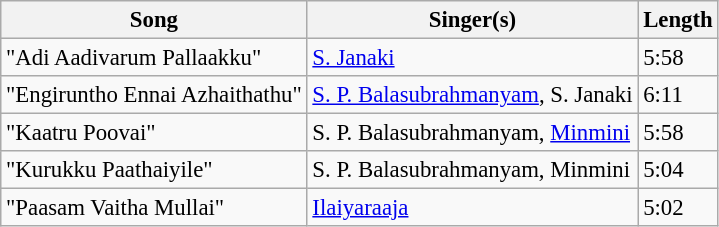<table class="wikitable" style="font-size:95%;">
<tr>
<th>Song</th>
<th>Singer(s)</th>
<th>Length</th>
</tr>
<tr>
<td>"Adi Aadivarum Pallaakku"</td>
<td><a href='#'>S. Janaki</a></td>
<td>5:58</td>
</tr>
<tr>
<td>"Engiruntho Ennai Azhaithathu"</td>
<td><a href='#'>S. P. Balasubrahmanyam</a>, S. Janaki</td>
<td>6:11</td>
</tr>
<tr>
<td>"Kaatru Poovai"</td>
<td>S. P. Balasubrahmanyam, <a href='#'>Minmini</a></td>
<td>5:58</td>
</tr>
<tr>
<td>"Kurukku Paathaiyile"</td>
<td>S. P. Balasubrahmanyam, Minmini</td>
<td>5:04</td>
</tr>
<tr>
<td>"Paasam Vaitha Mullai"</td>
<td><a href='#'>Ilaiyaraaja</a></td>
<td>5:02</td>
</tr>
</table>
